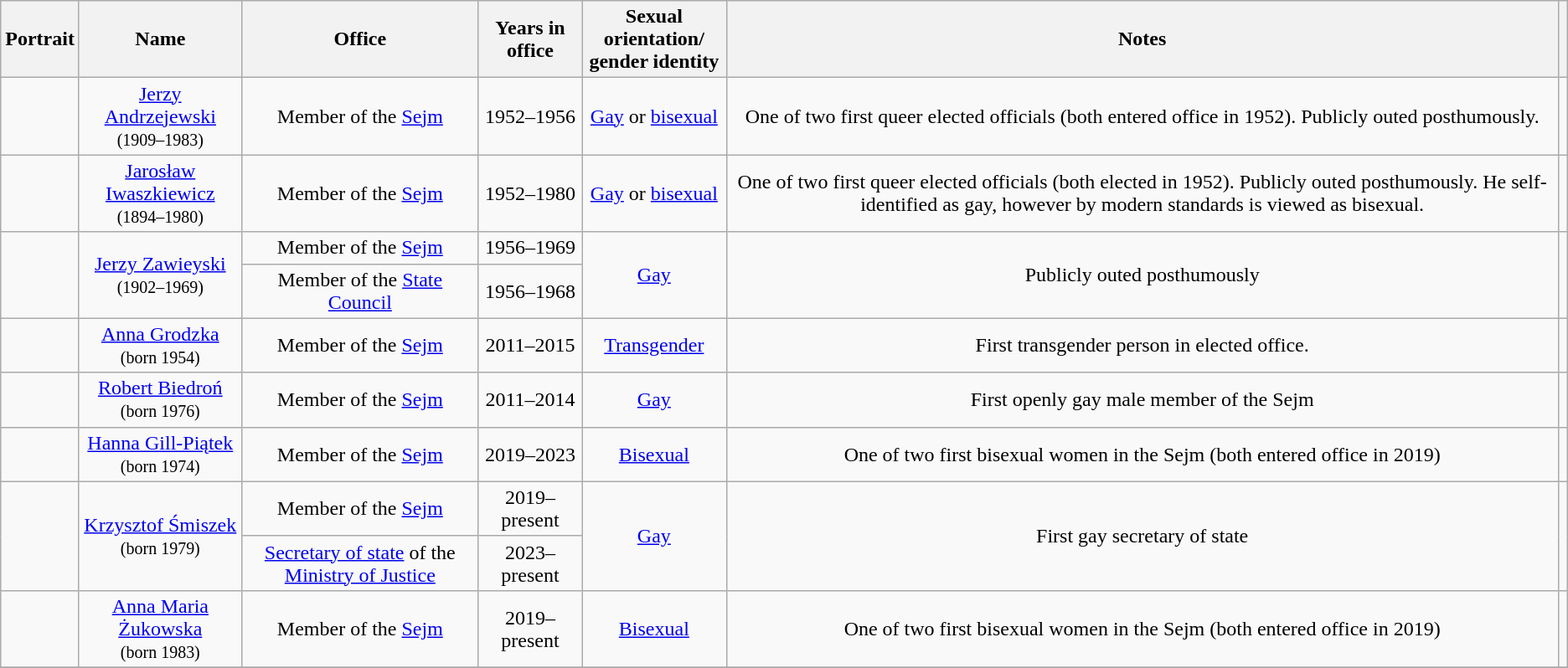<table class="wikitable sortable" style="text-align:center">
<tr>
<th class=unsortable>Portrait</th>
<th>Name</th>
<th>Office</th>
<th>Years in office</th>
<th>Sexual orientation/<br>gender identity</th>
<th class=unsortable>Notes</th>
<th scope="col" class="unsortable"></th>
</tr>
<tr>
<td></td>
<td><a href='#'>Jerzy Andrzejewski</a><br><small>(1909–1983)</small></td>
<td>Member of the <a href='#'>Sejm</a></td>
<td>1952–1956</td>
<td><a href='#'>Gay</a> or <a href='#'>bisexual</a></td>
<td>One of two first queer elected officials (both entered office in 1952). Publicly outed posthumously.</td>
<td></td>
</tr>
<tr>
<td></td>
<td><a href='#'>Jarosław Iwaszkiewicz</a><br><small>(1894–1980)</small></td>
<td>Member of the <a href='#'>Sejm</a></td>
<td>1952–1980</td>
<td><a href='#'>Gay</a> or <a href='#'>bisexual</a></td>
<td>One of two first queer elected officials (both elected in 1952). Publicly outed posthumously. He self-identified as gay, however by modern standards is viewed as bisexual.</td>
<td></td>
</tr>
<tr>
<td rowspan=2></td>
<td rowspan=2><a href='#'>Jerzy Zawieyski</a><br><small>(1902–1969)</small></td>
<td>Member of the <a href='#'>Sejm</a></td>
<td>1956–1969</td>
<td rowspan=2><a href='#'>Gay</a></td>
<td rowspan=2>Publicly outed posthumously</td>
<td rowspan=2></td>
</tr>
<tr>
<td>Member of the <a href='#'>State Council</a></td>
<td>1956–1968</td>
</tr>
<tr>
<td></td>
<td><a href='#'>Anna Grodzka</a><br><small>(born 1954)</small></td>
<td>Member of the <a href='#'>Sejm</a></td>
<td>2011–2015</td>
<td><a href='#'>Transgender</a></td>
<td>First transgender person in elected office.</td>
<td></td>
</tr>
<tr>
<td></td>
<td><a href='#'>Robert Biedroń</a><br><small>(born 1976)</small></td>
<td>Member of the <a href='#'>Sejm</a></td>
<td>2011–2014</td>
<td><a href='#'>Gay</a></td>
<td>First openly gay male member of the Sejm</td>
<td></td>
</tr>
<tr>
<td></td>
<td><a href='#'>Hanna Gill-Piątek</a><br><small>(born 1974)</small></td>
<td>Member of the <a href='#'>Sejm</a></td>
<td>2019–2023</td>
<td><a href='#'>Bisexual</a></td>
<td>One of two first bisexual women in the Sejm (both entered office in 2019)</td>
<td></td>
</tr>
<tr>
<td rowspan=2></td>
<td rowspan=2><a href='#'>Krzysztof Śmiszek</a><br><small>(born 1979)</small></td>
<td>Member of the <a href='#'>Sejm</a></td>
<td>2019–present</td>
<td rowspan=2><a href='#'>Gay</a></td>
<td rowspan=2>First gay secretary of state</td>
<td rowspan=2></td>
</tr>
<tr>
<td><a href='#'>Secretary of state</a> of the <a href='#'>Ministry of Justice</a></td>
<td>2023–present</td>
</tr>
<tr>
<td></td>
<td><a href='#'>Anna Maria Żukowska</a><br><small>(born 1983)</small></td>
<td>Member of the <a href='#'>Sejm</a></td>
<td>2019–present</td>
<td><a href='#'>Bisexual</a></td>
<td>One of two first bisexual women in the Sejm (both entered office in 2019)</td>
<td></td>
</tr>
<tr>
</tr>
</table>
